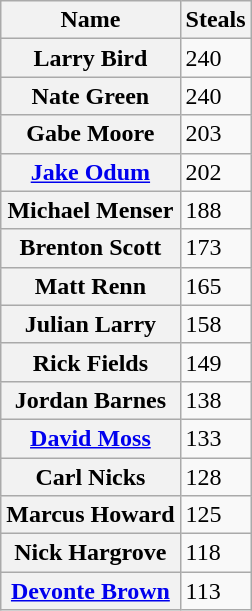<table class="wikitable">
<tr>
<th>Name</th>
<th>Steals</th>
</tr>
<tr>
<th>Larry Bird</th>
<td>240</td>
</tr>
<tr>
<th>Nate Green</th>
<td>240</td>
</tr>
<tr>
<th>Gabe Moore</th>
<td>203</td>
</tr>
<tr>
<th><a href='#'>Jake Odum</a></th>
<td>202</td>
</tr>
<tr>
<th>Michael Menser</th>
<td>188</td>
</tr>
<tr>
<th>Brenton Scott</th>
<td>173</td>
</tr>
<tr>
<th>Matt Renn</th>
<td>165</td>
</tr>
<tr>
<th>Julian Larry</th>
<td>158</td>
</tr>
<tr>
<th>Rick Fields</th>
<td>149</td>
</tr>
<tr>
<th>Jordan Barnes</th>
<td>138</td>
</tr>
<tr>
<th><a href='#'>David Moss</a></th>
<td>133</td>
</tr>
<tr>
<th>Carl Nicks</th>
<td>128</td>
</tr>
<tr>
<th>Marcus Howard</th>
<td>125</td>
</tr>
<tr>
<th>Nick Hargrove</th>
<td>118</td>
</tr>
<tr>
<th><a href='#'>Devonte Brown</a></th>
<td>113</td>
</tr>
</table>
